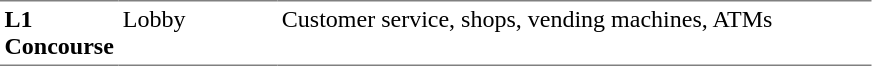<table table border=0 cellspacing=0 cellpadding=3>
<tr>
<td style="border-bottom:solid 1px gray; border-top:solid 1px gray;" valign=top width=50><strong>L1<br>Concourse</strong></td>
<td style="border-bottom:solid 1px gray; border-top:solid 1px gray;" valign=top width=100>Lobby</td>
<td style="border-bottom:solid 1px gray; border-top:solid 1px gray;" valign=top width=390>Customer service, shops, vending machines, ATMs</td>
</tr>
</table>
